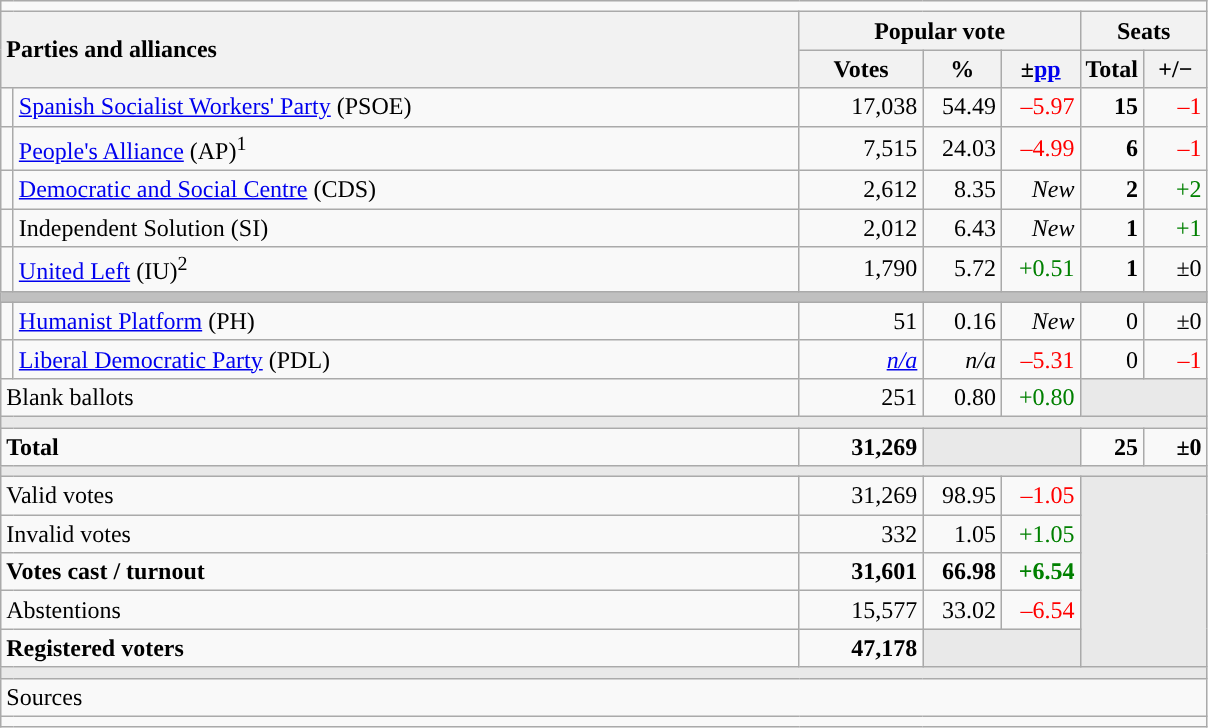<table class="wikitable" style="text-align:right;">
<tr>
<td colspan="7"></td>
</tr>
<tr>
<th style="text-align:left;" rowspan="2" colspan="2" width="525">Parties and alliances</th>
<th colspan="3">Popular vote</th>
<th colspan="2">Seats</th>
</tr>
<tr>
<th width="75">Votes</th>
<th width="45">%</th>
<th width="45">±<a href='#'>pp</a></th>
<th width="35">Total</th>
<th width="35">+/−</th>
</tr>
<tr>
<td width="1" style="color:inherit;background:"></td>
<td align="left"><a href='#'>Spanish Socialist Workers' Party</a> (PSOE)</td>
<td>17,038</td>
<td>54.49</td>
<td style="color:red;">–5.97</td>
<td><strong>15</strong></td>
<td style="color:red;">–1</td>
</tr>
<tr>
<td style="color:inherit;background:"></td>
<td align="left"><a href='#'>People's Alliance</a> (AP)<sup>1</sup></td>
<td>7,515</td>
<td>24.03</td>
<td style="color:red;">–4.99</td>
<td><strong>6</strong></td>
<td style="color:red;">–1</td>
</tr>
<tr>
<td style="color:inherit;background:"></td>
<td align="left"><a href='#'>Democratic and Social Centre</a> (CDS)</td>
<td>2,612</td>
<td>8.35</td>
<td><em>New</em></td>
<td><strong>2</strong></td>
<td style="color:green;">+2</td>
</tr>
<tr>
<td style="color:inherit;background:"></td>
<td align="left">Independent Solution (SI)</td>
<td>2,012</td>
<td>6.43</td>
<td><em>New</em></td>
<td><strong>1</strong></td>
<td style="color:green;">+1</td>
</tr>
<tr>
<td style="color:inherit;background:"></td>
<td align="left"><a href='#'>United Left</a> (IU)<sup>2</sup></td>
<td>1,790</td>
<td>5.72</td>
<td style="color:green;">+0.51</td>
<td><strong>1</strong></td>
<td>±0</td>
</tr>
<tr>
<td colspan="7" bgcolor="#C0C0C0"></td>
</tr>
<tr>
<td style="color:inherit;background:"></td>
<td align="left"><a href='#'>Humanist Platform</a> (PH)</td>
<td>51</td>
<td>0.16</td>
<td><em>New</em></td>
<td>0</td>
<td>±0</td>
</tr>
<tr>
<td style="color:inherit;background:"></td>
<td align="left"><a href='#'>Liberal Democratic Party</a> (PDL)</td>
<td><em><a href='#'>n/a</a></em></td>
<td><em>n/a</em></td>
<td style="color:red;">–5.31</td>
<td>0</td>
<td style="color:red;">–1</td>
</tr>
<tr>
<td align="left" colspan="2">Blank ballots</td>
<td>251</td>
<td>0.80</td>
<td style="color:green;">+0.80</td>
<td bgcolor="#E9E9E9" colspan="2"></td>
</tr>
<tr>
<td colspan="7" bgcolor="#E9E9E9"></td>
</tr>
<tr style="font-weight:bold;">
<td align="left" colspan="2">Total</td>
<td>31,269</td>
<td bgcolor="#E9E9E9" colspan="2"></td>
<td>25</td>
<td>±0</td>
</tr>
<tr>
<td colspan="7" bgcolor="#E9E9E9"></td>
</tr>
<tr>
<td align="left" colspan="2">Valid votes</td>
<td>31,269</td>
<td>98.95</td>
<td style="color:red;">–1.05</td>
<td bgcolor="#E9E9E9" colspan="2" rowspan="5"></td>
</tr>
<tr>
<td align="left" colspan="2">Invalid votes</td>
<td>332</td>
<td>1.05</td>
<td style="color:green;">+1.05</td>
</tr>
<tr style="font-weight:bold;">
<td align="left" colspan="2">Votes cast / turnout</td>
<td>31,601</td>
<td>66.98</td>
<td style="color:green;">+6.54</td>
</tr>
<tr>
<td align="left" colspan="2">Abstentions</td>
<td>15,577</td>
<td>33.02</td>
<td style="color:red;">–6.54</td>
</tr>
<tr style="font-weight:bold;">
<td align="left" colspan="2">Registered voters</td>
<td>47,178</td>
<td bgcolor="#E9E9E9" colspan="2"></td>
</tr>
<tr>
<td colspan="7" bgcolor="#E9E9E9"></td>
</tr>
<tr>
<td align="left" colspan="7">Sources</td>
</tr>
<tr>
<td colspan="7" style="text-align:left; max-width:790px;"></td>
</tr>
</table>
